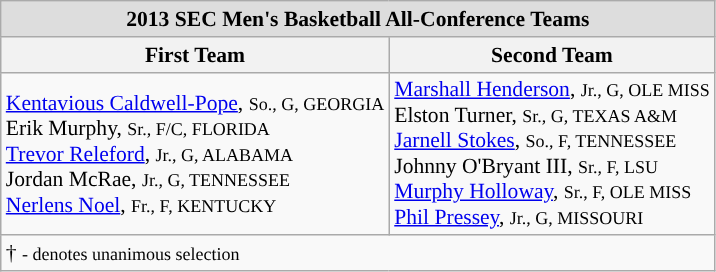<table class="wikitable" style="white-space:nowrap; font-size:90%;">
<tr>
<td colspan="7" style="text-align:center; background:#ddd;"><strong>2013 SEC Men's Basketball All-Conference Teams</strong></td>
</tr>
<tr>
<th>First Team</th>
<th>Second Team</th>
</tr>
<tr>
<td><a href='#'>Kentavious Caldwell-Pope</a>, <small>So., G, GEORGIA</small><br>Erik Murphy, <small>Sr., F/C, FLORIDA</small><br><a href='#'>Trevor Releford</a>, <small>Jr., G, ALABAMA</small><br>Jordan McRae, <small>Jr., G, TENNESSEE</small><br><a href='#'>Nerlens Noel</a>, <small>Fr., F, KENTUCKY</small></td>
<td><a href='#'>Marshall Henderson</a>, <small>Jr., G, OLE MISS</small><br>Elston Turner, <small>Sr., G, TEXAS A&M</small><br><a href='#'>Jarnell Stokes</a>, <small>So., F, TENNESSEE</small><br>Johnny O'Bryant III, <small>Sr., F, LSU</small><br><a href='#'>Murphy Holloway</a>, <small>Sr., F, OLE MISS</small><br><a href='#'>Phil Pressey</a>, <small>Jr., G, MISSOURI</small></td>
</tr>
<tr>
<td colspan="5" style="text-align:left;">† <small>- denotes unanimous selection</small></td>
</tr>
</table>
